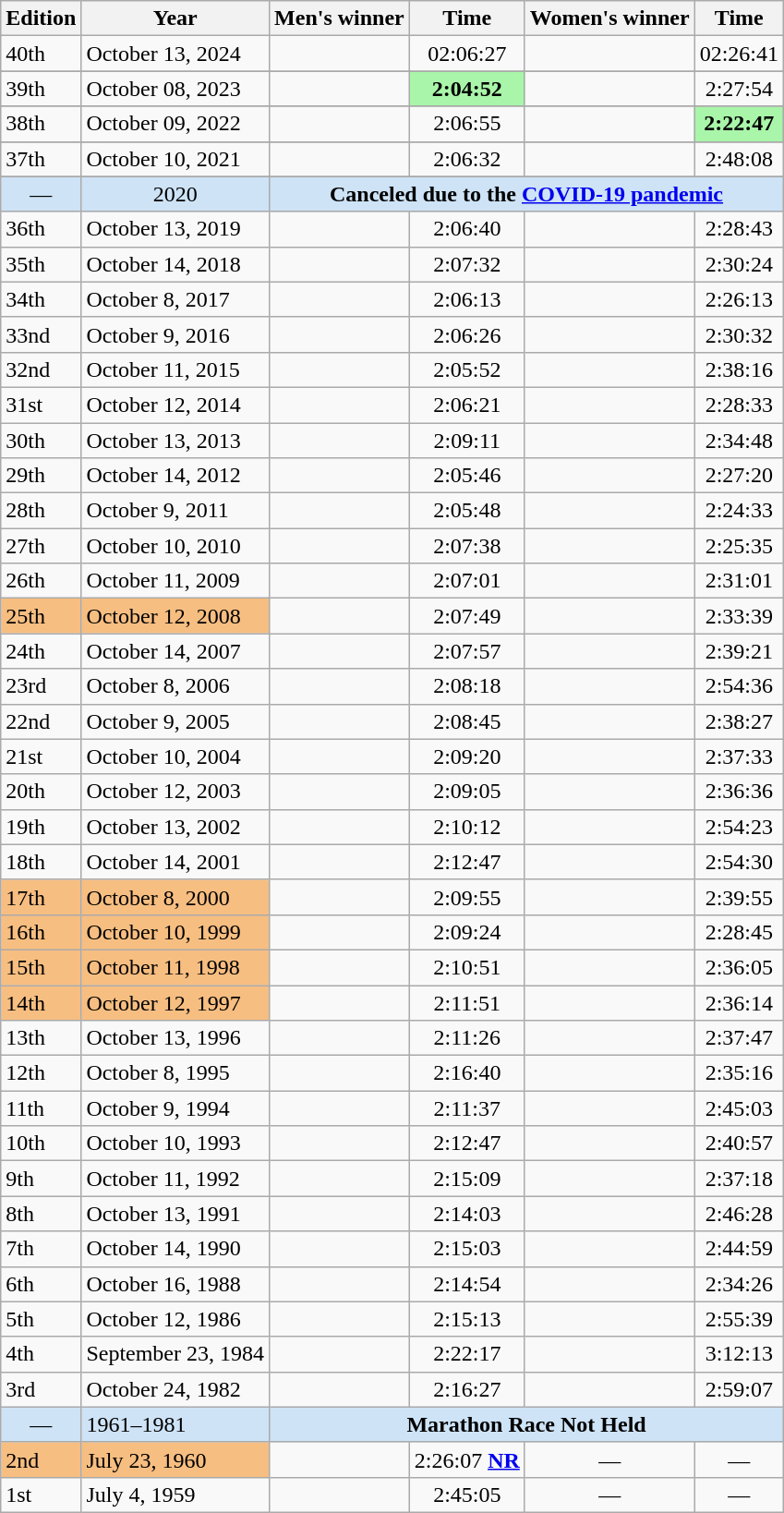<table class="wikitable sortable">
<tr>
<th class=unsortable>Edition</th>
<th>Year</th>
<th>Men's winner</th>
<th>Time</th>
<th>Women's winner</th>
<th>Time</th>
</tr>
<tr>
<td>40th</td>
<td>October 13, 2024</td>
<td></td>
<td align=center>02:06:27</td>
<td></td>
<td align=center>02:26:41</td>
</tr>
<tr>
</tr>
<tr>
<td>39th</td>
<td>October 08, 2023</td>
<td></td>
<td align=center bgcolor=#A9F5A9><strong>2:04:52</strong></td>
<td></td>
<td align=center>2:27:54</td>
</tr>
<tr>
</tr>
<tr>
<td>38th</td>
<td>October 09, 2022</td>
<td></td>
<td align=center>2:06:55</td>
<td></td>
<td align=center bgcolor=#A9F5A9><strong>2:22:47</strong></td>
</tr>
<tr>
</tr>
<tr>
<td>37th</td>
<td>October 10, 2021</td>
<td></td>
<td align=center>2:06:32</td>
<td></td>
<td align=center>2:48:08</td>
</tr>
<tr>
</tr>
<tr bgcolor=#CEE3F6>
<td align="center">—</td>
<td align="center">2020</td>
<td colspan="4" align="center"><strong>Canceled due to the <a href='#'>COVID-19 pandemic</a></strong></td>
</tr>
<tr>
<td>36th</td>
<td>October 13, 2019</td>
<td></td>
<td align=center>2:06:40</td>
<td></td>
<td align=center>2:28:43</td>
</tr>
<tr>
<td>35th</td>
<td>October 14, 2018</td>
<td></td>
<td align=center>2:07:32</td>
<td></td>
<td align=center>2:30:24</td>
</tr>
<tr>
<td>34th</td>
<td>October 8, 2017</td>
<td></td>
<td align=center>2:06:13</td>
<td></td>
<td align=center>2:26:13</td>
</tr>
<tr>
<td>33nd</td>
<td>October 9, 2016</td>
<td></td>
<td align=center>2:06:26</td>
<td></td>
<td align=center>2:30:32</td>
</tr>
<tr>
<td>32nd</td>
<td>October 11, 2015</td>
<td></td>
<td align=center>2:05:52</td>
<td></td>
<td align=center>2:38:16</td>
</tr>
<tr>
<td>31st</td>
<td>October 12, 2014</td>
<td></td>
<td align=center>2:06:21</td>
<td></td>
<td align=center>2:28:33</td>
</tr>
<tr>
<td>30th</td>
<td>October 13, 2013</td>
<td></td>
<td align=center>2:09:11</td>
<td></td>
<td align=center>2:34:48</td>
</tr>
<tr>
<td>29th</td>
<td>October 14, 2012</td>
<td></td>
<td align=center>2:05:46</td>
<td></td>
<td align=center>2:27:20</td>
</tr>
<tr>
<td>28th</td>
<td>October 9, 2011</td>
<td></td>
<td align=center>2:05:48</td>
<td></td>
<td align=center>2:24:33</td>
</tr>
<tr>
<td>27th</td>
<td>October 10, 2010</td>
<td></td>
<td align=center>2:07:38</td>
<td></td>
<td align=center>2:25:35</td>
</tr>
<tr>
<td>26th</td>
<td>October 11, 2009</td>
<td></td>
<td align="center">2:07:01</td>
<td></td>
<td align="center">2:31:01</td>
</tr>
<tr>
<td bgcolor=#F7BE81>25th</td>
<td bgcolor=#F7BE81>October 12, 2008</td>
<td></td>
<td align="center">2:07:49</td>
<td></td>
<td align="center">2:33:39</td>
</tr>
<tr>
<td>24th</td>
<td>October 14, 2007</td>
<td></td>
<td align="center">2:07:57</td>
<td></td>
<td align="center">2:39:21</td>
</tr>
<tr>
<td>23rd</td>
<td>October 8, 2006</td>
<td></td>
<td align="center">2:08:18</td>
<td></td>
<td align="center">2:54:36</td>
</tr>
<tr>
<td>22nd</td>
<td>October 9, 2005</td>
<td></td>
<td align="center">2:08:45</td>
<td></td>
<td align="center">2:38:27</td>
</tr>
<tr>
<td>21st</td>
<td>October 10, 2004</td>
<td></td>
<td align="center">2:09:20</td>
<td></td>
<td align="center">2:37:33</td>
</tr>
<tr>
<td>20th</td>
<td>October 12, 2003</td>
<td></td>
<td align="center">2:09:05</td>
<td></td>
<td align="center">2:36:36</td>
</tr>
<tr>
<td>19th</td>
<td>October 13, 2002</td>
<td></td>
<td align="center">2:10:12</td>
<td></td>
<td align="center">2:54:23</td>
</tr>
<tr>
<td>18th</td>
<td>October 14, 2001</td>
<td></td>
<td align="center">2:12:47</td>
<td></td>
<td align="center">2:54:30</td>
</tr>
<tr>
<td bgcolor=#F7BE81>17th</td>
<td bgcolor=#F7BE81>October 8, 2000</td>
<td></td>
<td align="center">2:09:55</td>
<td></td>
<td align="center">2:39:55</td>
</tr>
<tr>
<td bgcolor=#F7BE81>16th</td>
<td bgcolor=#F7BE81>October 10, 1999</td>
<td></td>
<td align="center">2:09:24</td>
<td></td>
<td align="center">2:28:45</td>
</tr>
<tr>
<td bgcolor=#F7BE81>15th</td>
<td bgcolor=#F7BE81>October 11, 1998</td>
<td></td>
<td align="center">2:10:51</td>
<td></td>
<td align="center">2:36:05</td>
</tr>
<tr>
<td bgcolor=#F7BE81>14th</td>
<td bgcolor=#F7BE81>October 12, 1997</td>
<td></td>
<td align="center">2:11:51</td>
<td></td>
<td align="center">2:36:14</td>
</tr>
<tr>
<td>13th</td>
<td>October 13, 1996</td>
<td></td>
<td align="center">2:11:26</td>
<td></td>
<td align="center">2:37:47</td>
</tr>
<tr>
<td>12th</td>
<td>October 8, 1995</td>
<td></td>
<td align="center">2:16:40</td>
<td></td>
<td align="center">2:35:16</td>
</tr>
<tr>
<td>11th</td>
<td>October 9, 1994</td>
<td></td>
<td align="center">2:11:37</td>
<td></td>
<td align="center">2:45:03</td>
</tr>
<tr>
<td>10th</td>
<td>October 10, 1993</td>
<td></td>
<td align="center">2:12:47</td>
<td></td>
<td align="center">2:40:57</td>
</tr>
<tr>
<td>9th</td>
<td>October 11, 1992</td>
<td></td>
<td align="center">2:15:09</td>
<td></td>
<td align="center">2:37:18</td>
</tr>
<tr>
<td>8th</td>
<td>October 13, 1991</td>
<td></td>
<td align="center">2:14:03</td>
<td></td>
<td align="center">2:46:28</td>
</tr>
<tr>
<td>7th</td>
<td>October 14, 1990</td>
<td></td>
<td align="center">2:15:03</td>
<td></td>
<td align="center">2:44:59</td>
</tr>
<tr>
<td>6th</td>
<td>October 16, 1988</td>
<td></td>
<td align="center">2:14:54</td>
<td></td>
<td align="center">2:34:26</td>
</tr>
<tr>
<td>5th</td>
<td>October 12, 1986</td>
<td></td>
<td align="center">2:15:13</td>
<td></td>
<td align="center">2:55:39</td>
</tr>
<tr>
<td>4th</td>
<td>September 23, 1984</td>
<td></td>
<td align="center">2:22:17</td>
<td></td>
<td align="center">3:12:13</td>
</tr>
<tr>
<td>3rd</td>
<td>October 24, 1982</td>
<td></td>
<td align="center">2:16:27</td>
<td></td>
<td align="center">2:59:07</td>
</tr>
<tr bgcolor=#CEE3F6>
<td align="center">—</td>
<td>1961–1981</td>
<td colspan="4" align="center"><strong>Marathon Race Not Held</strong></td>
</tr>
<tr>
<td bgcolor=#F7BE81>2nd</td>
<td bgcolor=#F7BE81>July 23, 1960</td>
<td></td>
<td align="center">2:26:07 <strong><a href='#'>NR</a></strong></td>
<td align="center">—</td>
<td align="center">—</td>
</tr>
<tr>
<td>1st</td>
<td>July 4, 1959</td>
<td></td>
<td align="center">2:45:05</td>
<td align="center">—</td>
<td align="center">—</td>
</tr>
</table>
